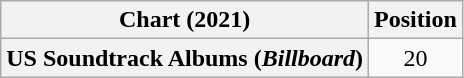<table class="wikitable plainrowheaders" style="text-align:center">
<tr>
<th scope="col">Chart (2021)</th>
<th scope="col">Position</th>
</tr>
<tr>
<th scope="row">US Soundtrack Albums (<em>Billboard</em>)</th>
<td>20</td>
</tr>
</table>
